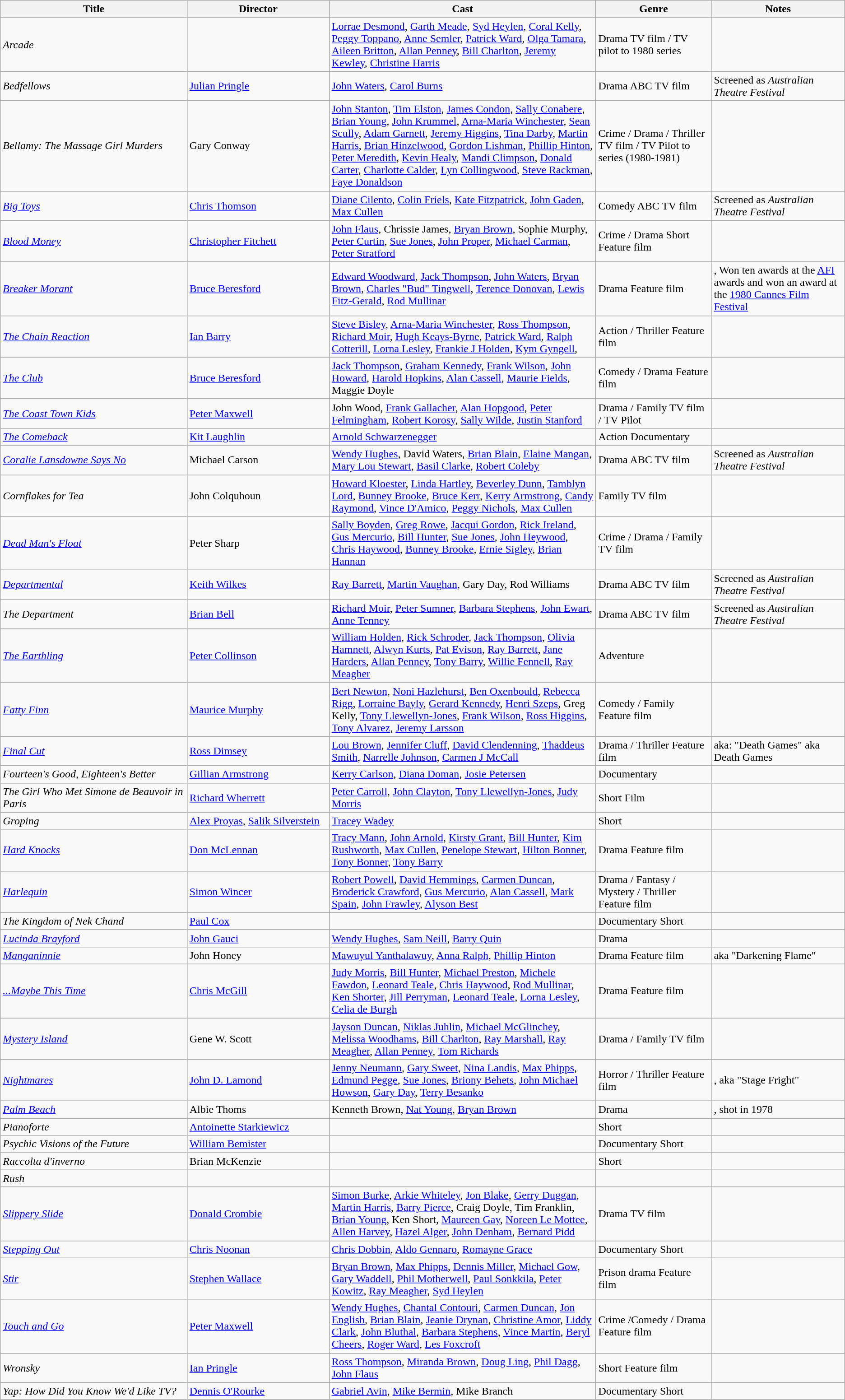<table class="wikitable">
<tr>
<th width="21%">Title</th>
<th width="16%">Director</th>
<th width="30%">Cast</th>
<th width="13%">Genre</th>
<th width="15%">Notes</th>
</tr>
<tr>
<td><em>Arcade</em></td>
<td></td>
<td><a href='#'>Lorrae Desmond</a>, <a href='#'>Garth Meade</a>, <a href='#'>Syd Heylen</a>, <a href='#'>Coral Kelly</a>, <a href='#'>Peggy Toppano</a>, <a href='#'>Anne Semler</a>, <a href='#'>Patrick Ward</a>, <a href='#'>Olga Tamara</a>, <a href='#'>Aileen Britton</a>, <a href='#'>Allan Penney</a>, <a href='#'>Bill Charlton</a>, <a href='#'>Jeremy Kewley</a>, <a href='#'>Christine Harris</a></td>
<td>Drama TV film / TV pilot to 1980 series</td>
</tr>
<tr>
<td><em>Bedfellows</em></td>
<td><a href='#'>Julian Pringle</a></td>
<td><a href='#'>John Waters</a>, <a href='#'>Carol Burns</a></td>
<td>Drama ABC TV film</td>
<td>Screened as <em>Australian Theatre Festival</em></td>
</tr>
<tr>
<td><em>Bellamy: The Massage Girl Murders</em></td>
<td>Gary Conway</td>
<td><a href='#'>John Stanton</a>, <a href='#'>Tim Elston</a>, <a href='#'>James Condon</a>, <a href='#'>Sally Conabere</a>, <a href='#'>Brian Young</a>, <a href='#'>John Krummel</a>, <a href='#'>Arna-Maria Winchester</a>, <a href='#'>Sean Scully</a>, <a href='#'>Adam Garnett</a>, <a href='#'>Jeremy Higgins</a>, <a href='#'>Tina Darby</a>, <a href='#'>Martin Harris</a>, <a href='#'>Brian Hinzelwood</a>, <a href='#'>Gordon Lishman</a>, <a href='#'>Phillip Hinton</a>, <a href='#'>Peter Meredith</a>, <a href='#'>Kevin Healy</a>, <a href='#'>Mandi Climpson</a>, <a href='#'>Donald Carter</a>, <a href='#'>Charlotte Calder</a>, <a href='#'>Lyn Collingwood</a>, <a href='#'>Steve Rackman</a>, <a href='#'>Faye Donaldson</a></td>
<td>Crime / Drama / Thriller TV film / TV Pilot to series (1980-1981)</td>
</tr>
<tr>
<td><em><a href='#'>Big Toys</a></em></td>
<td><a href='#'>Chris Thomson</a></td>
<td><a href='#'>Diane Cilento</a>, <a href='#'>Colin Friels</a>, <a href='#'>Kate Fitzpatrick</a>, <a href='#'>John Gaden</a>, <a href='#'>Max Cullen</a></td>
<td>Comedy ABC TV film</td>
<td>Screened as <em>Australian Theatre Festival</em></td>
</tr>
<tr>
<td><em><a href='#'>Blood Money</a></em></td>
<td><a href='#'>Christopher Fitchett</a></td>
<td><a href='#'>John Flaus</a>, Chrissie James, <a href='#'>Bryan Brown</a>, Sophie Murphy, <a href='#'>Peter Curtin</a>, <a href='#'>Sue Jones</a>, <a href='#'>John Proper</a>, <a href='#'>Michael Carman</a>, <a href='#'>Peter Stratford</a></td>
<td>Crime / Drama Short Feature film</td>
<td></td>
</tr>
<tr>
<td><em><a href='#'>Breaker Morant</a></em></td>
<td><a href='#'>Bruce Beresford</a></td>
<td><a href='#'>Edward Woodward</a>, <a href='#'>Jack Thompson</a>, <a href='#'>John Waters</a>, <a href='#'>Bryan Brown</a>, <a href='#'>Charles "Bud" Tingwell</a>, <a href='#'>Terence Donovan</a>, <a href='#'>Lewis Fitz-Gerald</a>, <a href='#'>Rod Mullinar</a></td>
<td>Drama Feature film</td>
<td>, Won ten awards at the <a href='#'>AFI</a> awards and won an award at the <a href='#'>1980 Cannes Film Festival</a></td>
</tr>
<tr>
<td><em><a href='#'>The Chain Reaction</a></em></td>
<td><a href='#'>Ian Barry</a></td>
<td><a href='#'>Steve Bisley</a>, <a href='#'>Arna-Maria Winchester</a>, <a href='#'>Ross Thompson</a>, <a href='#'>Richard Moir</a>, <a href='#'>Hugh Keays-Byrne</a>, <a href='#'>Patrick Ward</a>, <a href='#'>Ralph Cotterill</a>, <a href='#'>Lorna Lesley</a>, <a href='#'>Frankie J Holden</a>, <a href='#'>Kym Gyngell</a>,</td>
<td>Action / Thriller Feature film</td>
<td><br></td>
</tr>
<tr>
<td><em><a href='#'>The Club</a></em></td>
<td><a href='#'>Bruce Beresford</a></td>
<td><a href='#'>Jack Thompson</a>, <a href='#'>Graham Kennedy</a>, <a href='#'>Frank Wilson</a>, <a href='#'>John Howard</a>, <a href='#'>Harold Hopkins</a>, <a href='#'>Alan Cassell</a>, <a href='#'>Maurie Fields</a>, Maggie Doyle</td>
<td>Comedy / Drama Feature film</td>
<td></td>
</tr>
<tr>
<td><em><a href='#'>The Coast Town Kids</a></em></td>
<td><a href='#'>Peter Maxwell</a></td>
<td>John Wood, <a href='#'>Frank Gallacher</a>, <a href='#'>Alan Hopgood</a>, <a href='#'>Peter Felmingham</a>, <a href='#'>Robert Korosy</a>, <a href='#'>Sally Wilde</a>, <a href='#'>Justin Stanford</a></td>
<td>Drama / Family TV film / TV Pilot</td>
<td></td>
</tr>
<tr>
<td><em><a href='#'>The Comeback</a></em></td>
<td><a href='#'>Kit Laughlin</a></td>
<td><a href='#'>Arnold Schwarzenegger</a></td>
<td>Action Documentary</td>
<td></td>
</tr>
<tr>
<td><em><a href='#'>Coralie Lansdowne Says No</a></em></td>
<td>Michael Carson</td>
<td><a href='#'>Wendy Hughes</a>, David Waters, <a href='#'>Brian Blain</a>, <a href='#'>Elaine Mangan</a>, <a href='#'>Mary Lou Stewart</a>, <a href='#'>Basil Clarke</a>, <a href='#'>Robert Coleby</a></td>
<td>Drama ABC TV film</td>
<td>Screened as <em>Australian Theatre Festival</em></td>
</tr>
<tr>
<td><em>Cornflakes for Tea</em></td>
<td>John Colquhoun</td>
<td><a href='#'>Howard Kloester</a>, <a href='#'>Linda Hartley</a>, <a href='#'>Beverley Dunn</a>, <a href='#'>Tamblyn Lord</a>, <a href='#'>Bunney Brooke</a>, <a href='#'>Bruce Kerr</a>, <a href='#'>Kerry Armstrong</a>, <a href='#'>Candy Raymond</a>, <a href='#'>Vince D'Amico</a>, <a href='#'>Peggy Nichols</a>, <a href='#'>Max Cullen</a></td>
<td>Family TV film</td>
</tr>
<tr>
<td><em><a href='#'>Dead Man's Float</a></em></td>
<td>Peter Sharp</td>
<td><a href='#'>Sally Boyden</a>, <a href='#'>Greg Rowe</a>, <a href='#'>Jacqui Gordon</a>, <a href='#'>Rick Ireland</a>, <a href='#'>Gus Mercurio</a>, <a href='#'>Bill Hunter</a>, <a href='#'>Sue Jones</a>, <a href='#'>John Heywood</a>, <a href='#'>Chris Haywood</a>, <a href='#'>Bunney Brooke</a>, <a href='#'>Ernie Sigley</a>, <a href='#'>Brian Hannan</a></td>
<td>Crime / Drama / Family TV film</td>
<td></td>
</tr>
<tr>
<td><em><a href='#'>Departmental</a></em></td>
<td><a href='#'>Keith Wilkes</a></td>
<td><a href='#'>Ray Barrett</a>, <a href='#'>Martin Vaughan</a>, Gary Day, Rod Williams</td>
<td>Drama ABC TV film</td>
<td>Screened as <em>Australian Theatre Festival</em></td>
</tr>
<tr>
<td><em>The Department</em></td>
<td><a href='#'>Brian Bell</a></td>
<td><a href='#'>Richard Moir</a>, <a href='#'>Peter Sumner</a>, <a href='#'>Barbara Stephens</a>, <a href='#'>John Ewart</a>, <a href='#'>Anne Tenney</a></td>
<td>Drama ABC TV film</td>
<td>Screened as <em>Australian Theatre Festival</em></td>
</tr>
<tr>
<td><em><a href='#'>The Earthling</a></em></td>
<td><a href='#'>Peter Collinson</a></td>
<td><a href='#'>William Holden</a>, <a href='#'>Rick Schroder</a>, <a href='#'>Jack Thompson</a>, <a href='#'>Olivia Hamnett</a>, <a href='#'>Alwyn Kurts</a>, <a href='#'>Pat Evison</a>, <a href='#'>Ray Barrett</a>, <a href='#'>Jane Harders</a>, <a href='#'>Allan Penney</a>, <a href='#'>Tony Barry</a>, <a href='#'>Willie Fennell</a>, <a href='#'>Ray Meagher</a></td>
<td>Adventure</td>
<td></td>
</tr>
<tr>
<td><em><a href='#'>Fatty Finn</a></em></td>
<td><a href='#'>Maurice Murphy</a></td>
<td><a href='#'>Bert Newton</a>, <a href='#'>Noni Hazlehurst</a>, <a href='#'>Ben Oxenbould</a>, <a href='#'>Rebecca Rigg</a>, <a href='#'>Lorraine Bayly</a>, <a href='#'>Gerard Kennedy</a>, <a href='#'>Henri Szeps</a>, Greg Kelly, <a href='#'>Tony Llewellyn-Jones</a>, <a href='#'>Frank Wilson</a>, <a href='#'>Ross Higgins</a>, <a href='#'>Tony Alvarez</a>, <a href='#'>Jeremy Larsson</a></td>
<td>Comedy / Family Feature film</td>
<td></td>
</tr>
<tr>
<td><em><a href='#'>Final Cut</a></em></td>
<td><a href='#'>Ross Dimsey</a></td>
<td><a href='#'>Lou Brown</a>, <a href='#'>Jennifer Cluff</a>, <a href='#'>David Clendenning</a>, <a href='#'>Thaddeus Smith</a>, <a href='#'>Narrelle Johnson</a>, <a href='#'>Carmen J McCall</a></td>
<td>Drama / Thriller Feature film</td>
<td> aka: "Death Games" aka Death Games</td>
</tr>
<tr>
<td><em>Fourteen's Good, Eighteen's Better</em></td>
<td><a href='#'>Gillian Armstrong</a></td>
<td><a href='#'>Kerry Carlson</a>, <a href='#'>Diana Doman</a>, <a href='#'>Josie Petersen</a></td>
<td>Documentary</td>
<td></td>
</tr>
<tr>
<td><em>The Girl Who Met Simone de Beauvoir in Paris</em></td>
<td><a href='#'>Richard Wherrett</a></td>
<td><a href='#'>Peter Carroll</a>, <a href='#'>John Clayton</a>, <a href='#'>Tony Llewellyn-Jones</a>, <a href='#'>Judy Morris</a></td>
<td>Short Film</td>
<td></td>
</tr>
<tr>
<td><em>Groping</em></td>
<td><a href='#'>Alex Proyas</a>, <a href='#'>Salik Silverstein</a></td>
<td><a href='#'>Tracey Wadey</a></td>
<td>Short</td>
<td></td>
</tr>
<tr>
<td><em><a href='#'>Hard Knocks</a></em></td>
<td><a href='#'>Don McLennan</a></td>
<td><a href='#'>Tracy Mann</a>, <a href='#'>John Arnold</a>, <a href='#'>Kirsty Grant</a>, <a href='#'>Bill Hunter</a>, <a href='#'>Kim Rushworth</a>, <a href='#'>Max Cullen</a>, <a href='#'>Penelope Stewart</a>, <a href='#'>Hilton Bonner</a>, <a href='#'>Tony Bonner</a>, <a href='#'>Tony Barry</a></td>
<td>Drama Feature film</td>
<td></td>
</tr>
<tr>
<td><em><a href='#'>Harlequin</a></em></td>
<td><a href='#'>Simon Wincer</a></td>
<td><a href='#'>Robert Powell</a>, <a href='#'>David Hemmings</a>, <a href='#'>Carmen Duncan</a>, <a href='#'>Broderick Crawford</a>, <a href='#'>Gus Mercurio</a>, <a href='#'>Alan Cassell</a>, <a href='#'>Mark Spain</a>, <a href='#'>John Frawley</a>, <a href='#'>Alyson Best</a></td>
<td>Drama / Fantasy / Mystery / Thriller Feature film</td>
<td></td>
</tr>
<tr>
<td><em>The Kingdom of Nek Chand</em></td>
<td><a href='#'>Paul Cox</a></td>
<td></td>
<td>Documentary Short</td>
<td></td>
</tr>
<tr>
<td><em><a href='#'>Lucinda Brayford</a></em></td>
<td><a href='#'>John Gauci</a></td>
<td><a href='#'>Wendy Hughes</a>, <a href='#'>Sam Neill</a>, <a href='#'>Barry Quin</a></td>
<td>Drama</td>
<td></td>
</tr>
<tr>
<td><em><a href='#'>Manganinnie</a></em></td>
<td>John Honey</td>
<td><a href='#'>Mawuyul Yanthalawuy</a>, <a href='#'>Anna Ralph</a>, <a href='#'>Phillip Hinton</a></td>
<td>Drama Feature film</td>
<td> aka "Darkening Flame"</td>
</tr>
<tr>
<td><em><a href='#'>...Maybe This Time</a></em></td>
<td><a href='#'>Chris McGill</a></td>
<td><a href='#'>Judy Morris</a>, <a href='#'>Bill Hunter</a>, <a href='#'>Michael Preston</a>, <a href='#'>Michele Fawdon</a>, <a href='#'>Leonard Teale</a>, <a href='#'>Chris Haywood</a>, <a href='#'>Rod Mullinar</a>, <a href='#'>Ken Shorter</a>, <a href='#'>Jill Perryman</a>, <a href='#'>Leonard Teale</a>, <a href='#'>Lorna Lesley</a>, <a href='#'>Celia de Burgh</a></td>
<td>Drama Feature film</td>
<td><br></td>
</tr>
<tr>
<td><em><a href='#'>Mystery Island</a></em></td>
<td>Gene W. Scott</td>
<td><a href='#'>Jayson Duncan</a>, <a href='#'>Niklas Juhlin</a>, <a href='#'>Michael McGlinchey</a>, <a href='#'>Melissa Woodhams</a>, <a href='#'>Bill Charlton</a>, <a href='#'>Ray Marshall</a>, <a href='#'>Ray Meagher</a>, <a href='#'>Allan Penney</a>, <a href='#'>Tom Richards</a></td>
<td>Drama / Family TV film</td>
<td></td>
</tr>
<tr>
<td><em><a href='#'>Nightmares</a></em></td>
<td><a href='#'>John D. Lamond</a></td>
<td><a href='#'>Jenny Neumann</a>, <a href='#'>Gary Sweet</a>, <a href='#'>Nina Landis</a>, <a href='#'>Max Phipps</a>, <a href='#'>Edmund Pegge</a>, <a href='#'>Sue Jones</a>, <a href='#'>Briony Behets</a>, <a href='#'>John Michael Howson</a>, <a href='#'>Gary Day</a>, <a href='#'>Terry Besanko</a></td>
<td>Horror / Thriller Feature film</td>
<td>, aka "Stage Fright"</td>
</tr>
<tr>
<td><em><a href='#'>Palm Beach</a></em></td>
<td>Albie Thoms</td>
<td>Kenneth Brown, <a href='#'>Nat Young</a>, <a href='#'>Bryan Brown</a></td>
<td>Drama</td>
<td>, shot in 1978</td>
</tr>
<tr>
<td><em>Pianoforte</em></td>
<td><a href='#'>Antoinette Starkiewicz</a></td>
<td></td>
<td>Short</td>
<td></td>
</tr>
<tr>
<td><em>Psychic Visions of the Future</em></td>
<td><a href='#'>William Bemister</a></td>
<td></td>
<td>Documentary Short</td>
<td></td>
</tr>
<tr>
<td><em>Raccolta d'inverno</em></td>
<td>Brian McKenzie</td>
<td></td>
<td>Short</td>
<td></td>
</tr>
<tr>
<td><em>Rush</em></td>
<td></td>
<td></td>
<td></td>
<td></td>
</tr>
<tr>
<td><em><a href='#'>Slippery Slide</a></em></td>
<td><a href='#'>Donald Crombie</a></td>
<td><a href='#'>Simon Burke</a>, <a href='#'>Arkie Whiteley</a>, <a href='#'>Jon Blake</a>, <a href='#'>Gerry Duggan</a>, <a href='#'>Martin Harris</a>, <a href='#'>Barry Pierce</a>, Craig Doyle, Tim Franklin, <a href='#'>Brian Young</a>, Ken Short, <a href='#'>Maureen Gay</a>, <a href='#'>Noreen Le Mottee</a>, <a href='#'>Allen Harvey</a>, <a href='#'>Hazel Alger</a>, <a href='#'>John Denham</a>, <a href='#'>Bernard Pidd</a></td>
<td>Drama TV film</td>
</tr>
<tr>
<td><em><a href='#'>Stepping Out</a></em></td>
<td><a href='#'>Chris Noonan</a></td>
<td><a href='#'>Chris Dobbin</a>, <a href='#'>Aldo Gennaro</a>, <a href='#'>Romayne Grace</a></td>
<td>Documentary Short</td>
<td></td>
</tr>
<tr>
<td><em><a href='#'>Stir</a></em></td>
<td><a href='#'>Stephen Wallace</a></td>
<td><a href='#'>Bryan Brown</a>, <a href='#'>Max Phipps</a>, <a href='#'>Dennis Miller</a>, <a href='#'>Michael Gow</a>, <a href='#'>Gary Waddell</a>, <a href='#'>Phil Motherwell</a>, <a href='#'>Paul Sonkkila</a>, <a href='#'>Peter Kowitz</a>, <a href='#'>Ray Meagher</a>, <a href='#'>Syd Heylen</a></td>
<td>Prison drama Feature film</td>
<td></td>
</tr>
<tr>
<td><em><a href='#'>Touch and Go</a></em></td>
<td><a href='#'>Peter Maxwell</a></td>
<td><a href='#'>Wendy Hughes</a>, <a href='#'>Chantal Contouri</a>, <a href='#'>Carmen Duncan</a>, <a href='#'>Jon English</a>, <a href='#'>Brian Blain</a>, <a href='#'>Jeanie Drynan</a>, <a href='#'>Christine Amor</a>, <a href='#'>Liddy Clark</a>, <a href='#'>John Bluthal</a>, <a href='#'>Barbara Stephens</a>, <a href='#'>Vince Martin</a>, <a href='#'>Beryl Cheers</a>, <a href='#'>Roger Ward</a>, <a href='#'>Les Foxcroft</a></td>
<td>Crime /Comedy / Drama Feature film</td>
<td></td>
</tr>
<tr>
<td><em>Wronsky</em></td>
<td><a href='#'>Ian Pringle</a></td>
<td><a href='#'>Ross Thompson</a>, <a href='#'>Miranda Brown</a>, <a href='#'>Doug Ling</a>, <a href='#'>Phil Dagg</a>, <a href='#'>John Flaus</a></td>
<td>Short Feature film</td>
<td></td>
</tr>
<tr>
<td><em>Yap: How Did You Know We'd Like TV?</em></td>
<td><a href='#'>Dennis O'Rourke</a></td>
<td><a href='#'>Gabriel Avin</a>, <a href='#'>Mike Bermin</a>, Mike Branch</td>
<td>Documentary Short</td>
<td></td>
</tr>
</table>
